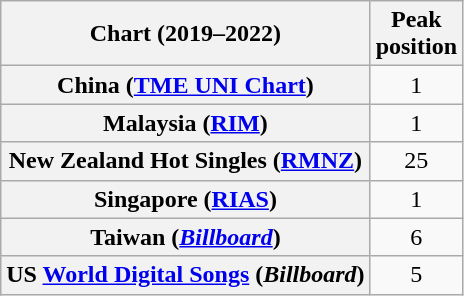<table class="wikitable sortable plainrowheaders" style="text-align:center">
<tr>
<th scope="col">Chart (2019–2022)</th>
<th scope="col">Peak<br>position</th>
</tr>
<tr>
<th scope="row">China (<a href='#'>TME UNI Chart</a>)</th>
<td>1</td>
</tr>
<tr>
<th scope="row">Malaysia (<a href='#'>RIM</a>)</th>
<td>1</td>
</tr>
<tr>
<th scope="row">New Zealand Hot Singles (<a href='#'>RMNZ</a>)</th>
<td>25</td>
</tr>
<tr>
<th scope="row">Singapore (<a href='#'>RIAS</a>)</th>
<td>1</td>
</tr>
<tr>
<th scope="row">Taiwan (<a href='#'><em>Billboard</em></a>)</th>
<td>6</td>
</tr>
<tr>
<th scope="row">US <a href='#'>World Digital Songs</a> (<em>Billboard</em>)</th>
<td>5</td>
</tr>
</table>
